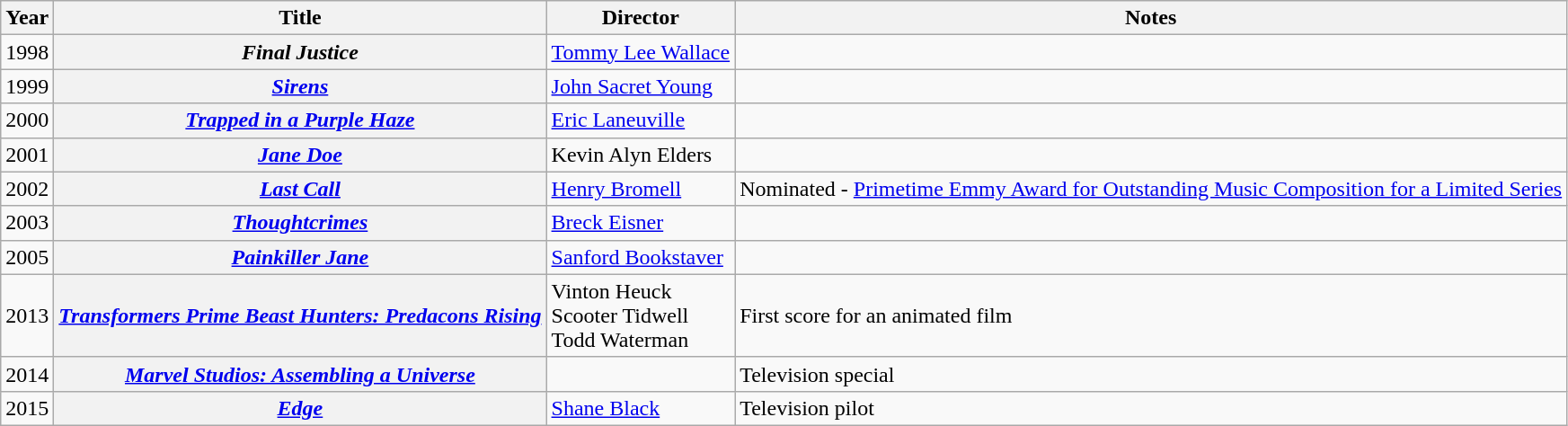<table class="wikitable plainrowheaders">
<tr>
<th>Year</th>
<th>Title</th>
<th>Director</th>
<th>Notes</th>
</tr>
<tr>
<td>1998</td>
<th scope="row" style="text-align:center;"><em>Final Justice</em></th>
<td><a href='#'>Tommy Lee Wallace</a></td>
<td></td>
</tr>
<tr>
<td>1999</td>
<th scope="row" style="text-align:center;"><em><a href='#'>Sirens</a></em></th>
<td><a href='#'>John Sacret Young</a></td>
<td></td>
</tr>
<tr>
<td>2000</td>
<th scope="row" style="text-align:center;"><em><a href='#'>Trapped in a Purple Haze</a></em></th>
<td><a href='#'>Eric Laneuville</a></td>
<td></td>
</tr>
<tr>
<td>2001</td>
<th scope="row" style="text-align:center;"><em><a href='#'>Jane Doe</a></em></th>
<td>Kevin Alyn Elders</td>
<td></td>
</tr>
<tr>
<td>2002</td>
<th scope="row" style="text-align:center;"><em><a href='#'>Last Call</a></em></th>
<td><a href='#'>Henry Bromell</a></td>
<td>Nominated - <a href='#'>Primetime Emmy Award for Outstanding Music Composition for a Limited Series</a></td>
</tr>
<tr>
<td>2003</td>
<th scope="row" style="text-align:center;"><em><a href='#'>Thoughtcrimes</a></em></th>
<td><a href='#'>Breck Eisner</a></td>
<td></td>
</tr>
<tr>
<td>2005</td>
<th scope="row" style="text-align:center;"><em><a href='#'>Painkiller Jane</a></em></th>
<td><a href='#'>Sanford Bookstaver</a></td>
<td></td>
</tr>
<tr>
<td>2013</td>
<th scope="row" style="text-align:center;"><em><a href='#'>Transformers Prime Beast Hunters: Predacons Rising</a></em></th>
<td>Vinton Heuck<br>Scooter Tidwell<br>Todd Waterman</td>
<td>First score for an animated film</td>
</tr>
<tr>
<td>2014</td>
<th scope="row" style="text-align:center;"><em><a href='#'>Marvel Studios: Assembling a Universe</a></em></th>
<td></td>
<td>Television special</td>
</tr>
<tr>
<td>2015</td>
<th scope="row" style="text-align:center;"><em><a href='#'>Edge</a></em></th>
<td><a href='#'>Shane Black</a></td>
<td>Television pilot</td>
</tr>
</table>
